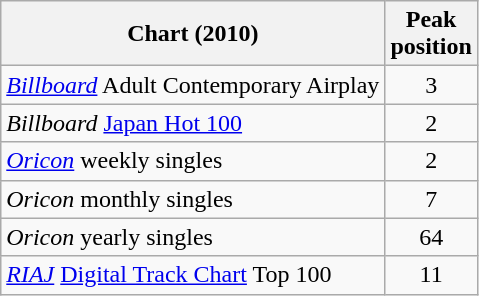<table class="wikitable sortable">
<tr>
<th>Chart (2010)</th>
<th>Peak<br>position</th>
</tr>
<tr>
<td><em><a href='#'>Billboard</a></em> Adult Contemporary Airplay</td>
<td align="center">3</td>
</tr>
<tr>
<td><em>Billboard</em> <a href='#'>Japan Hot 100</a></td>
<td align="center">2</td>
</tr>
<tr>
<td><em><a href='#'>Oricon</a></em> weekly singles</td>
<td align="center">2</td>
</tr>
<tr>
<td><em>Oricon</em> monthly singles</td>
<td align="center">7</td>
</tr>
<tr>
<td><em>Oricon</em> yearly singles</td>
<td align="center">64</td>
</tr>
<tr>
<td><em><a href='#'>RIAJ</a></em> <a href='#'>Digital Track Chart</a> Top 100</td>
<td align="center">11</td>
</tr>
</table>
